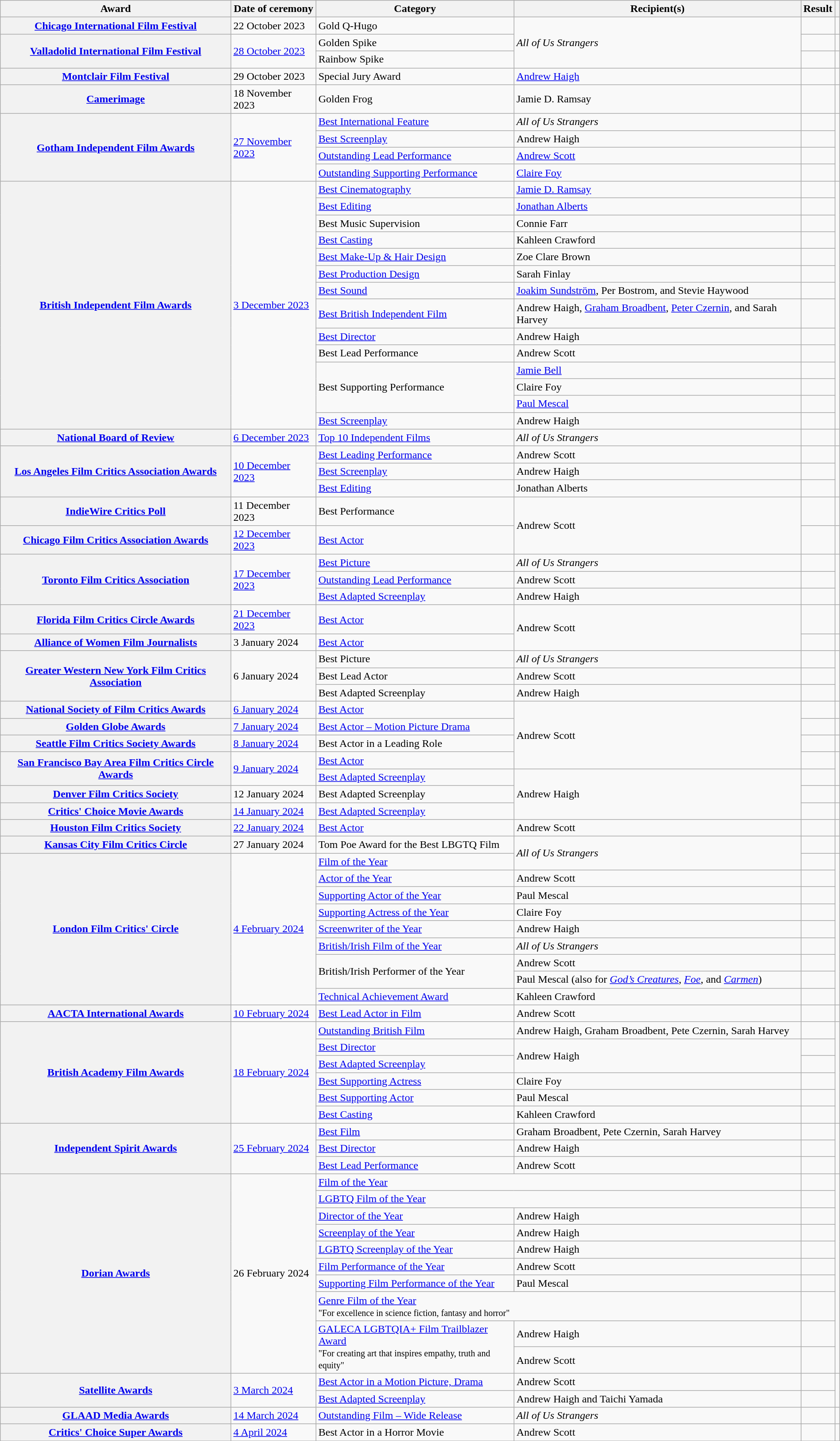<table class="wikitable sortable plainrowheaders" style="width: 100%;">
<tr>
<th scope="col">Award</th>
<th scope="col">Date of ceremony</th>
<th scope="col">Category</th>
<th scope="col">Recipient(s)</th>
<th scope="col">Result</th>
<th scope="col" class="unsortable"></th>
</tr>
<tr>
<th scope="row"><a href='#'>Chicago International Film Festival</a></th>
<td>22 October 2023</td>
<td>Gold Q-Hugo</td>
<td rowspan="3"><em>All of Us Strangers</em></td>
<td></td>
<td align="center"></td>
</tr>
<tr>
<th scope="row" rowspan="2"><a href='#'>Valladolid International Film Festival</a></th>
<td rowspan="2"><a href='#'>28 October 2023</a></td>
<td>Golden Spike</td>
<td></td>
<td align="center"></td>
</tr>
<tr>
<td>Rainbow Spike</td>
<td></td>
<td align="center"></td>
</tr>
<tr>
<th scope="row"><a href='#'>Montclair Film Festival</a></th>
<td>29 October 2023</td>
<td>Special Jury Award</td>
<td><a href='#'>Andrew Haigh</a></td>
<td></td>
<td align="center"></td>
</tr>
<tr>
<th scope="row"><a href='#'>Camerimage</a></th>
<td>18 November 2023</td>
<td>Golden Frog</td>
<td>Jamie D. Ramsay</td>
<td></td>
<td align="center"></td>
</tr>
<tr>
<th scope="row" rowspan="4"><a href='#'>Gotham Independent Film Awards</a></th>
<td rowspan="4"><a href='#'>27 November 2023</a></td>
<td><a href='#'>Best International Feature</a></td>
<td><em>All of Us Strangers</em></td>
<td></td>
<td align="center" rowspan="4"></td>
</tr>
<tr>
<td><a href='#'>Best Screenplay</a></td>
<td>Andrew Haigh</td>
<td></td>
</tr>
<tr>
<td><a href='#'>Outstanding Lead Performance</a></td>
<td><a href='#'>Andrew Scott</a></td>
<td></td>
</tr>
<tr>
<td><a href='#'>Outstanding Supporting Performance</a></td>
<td><a href='#'>Claire Foy</a></td>
<td></td>
</tr>
<tr>
<th scope="row" rowspan="14"><a href='#'>British Independent Film Awards</a></th>
<td rowspan="14"><a href='#'>3 December 2023</a></td>
<td><a href='#'>Best Cinematography</a></td>
<td><a href='#'>Jamie D. Ramsay</a></td>
<td></td>
<td align="center" rowspan="14"><br></td>
</tr>
<tr>
<td><a href='#'>Best Editing</a></td>
<td><a href='#'>Jonathan Alberts</a></td>
<td></td>
</tr>
<tr>
<td>Best Music Supervision</td>
<td>Connie Farr</td>
<td></td>
</tr>
<tr>
<td><a href='#'>Best Casting</a></td>
<td>Kahleen Crawford</td>
<td></td>
</tr>
<tr>
<td><a href='#'>Best Make-Up & Hair Design</a></td>
<td>Zoe Clare Brown</td>
<td></td>
</tr>
<tr>
<td><a href='#'>Best Production Design</a></td>
<td>Sarah Finlay</td>
<td></td>
</tr>
<tr>
<td><a href='#'>Best Sound</a></td>
<td><a href='#'>Joakim Sundström</a>, Per Bostrom, and Stevie Haywood</td>
<td></td>
</tr>
<tr>
<td><a href='#'>Best British Independent Film</a></td>
<td>Andrew Haigh, <a href='#'>Graham Broadbent</a>, <a href='#'>Peter Czernin</a>, and Sarah Harvey</td>
<td></td>
</tr>
<tr>
<td><a href='#'>Best Director</a></td>
<td>Andrew Haigh</td>
<td></td>
</tr>
<tr>
<td>Best Lead Performance</td>
<td>Andrew Scott</td>
<td></td>
</tr>
<tr>
<td rowspan="3">Best Supporting Performance</td>
<td><a href='#'>Jamie Bell</a></td>
<td></td>
</tr>
<tr>
<td>Claire Foy</td>
<td></td>
</tr>
<tr>
<td><a href='#'>Paul Mescal</a></td>
<td></td>
</tr>
<tr>
<td><a href='#'>Best Screenplay</a></td>
<td>Andrew Haigh</td>
<td></td>
</tr>
<tr>
<th scope="row"><a href='#'>National Board of Review</a></th>
<td><a href='#'>6 December 2023</a></td>
<td><a href='#'>Top 10 Independent Films</a></td>
<td><em>All of Us Strangers</em></td>
<td></td>
<td align="center"></td>
</tr>
<tr>
<th scope="row" rowspan="3"><a href='#'>Los Angeles Film Critics Association Awards</a></th>
<td rowspan="3"><a href='#'>10 December 2023</a></td>
<td><a href='#'>Best Leading Performance</a></td>
<td>Andrew Scott</td>
<td></td>
<td rowspan="3" align="center"></td>
</tr>
<tr>
<td><a href='#'>Best Screenplay</a></td>
<td>Andrew Haigh</td>
<td></td>
</tr>
<tr>
<td><a href='#'>Best Editing</a></td>
<td>Jonathan Alberts</td>
<td></td>
</tr>
<tr>
<th scope="row"><a href='#'>IndieWire Critics Poll</a></th>
<td>11 December 2023</td>
<td>Best Performance</td>
<td rowspan="2">Andrew Scott</td>
<td></td>
<td rowspan="1" align="center"></td>
</tr>
<tr>
<th scope="row"><a href='#'>Chicago Film Critics Association Awards</a></th>
<td><a href='#'>12 December 2023</a></td>
<td><a href='#'>Best Actor</a></td>
<td></td>
<td align="center"></td>
</tr>
<tr>
<th scope="row" rowspan="3"><a href='#'>Toronto Film Critics Association</a></th>
<td rowspan="3"><a href='#'>17 December 2023</a></td>
<td><a href='#'>Best Picture</a></td>
<td><em>All of Us Strangers</em></td>
<td></td>
<td rowspan="3" align="center"></td>
</tr>
<tr>
<td><a href='#'>Outstanding Lead Performance</a></td>
<td>Andrew Scott</td>
<td></td>
</tr>
<tr>
<td><a href='#'>Best Adapted Screenplay</a></td>
<td>Andrew Haigh</td>
<td></td>
</tr>
<tr>
<th scope="row"><a href='#'>Florida Film Critics Circle Awards</a></th>
<td><a href='#'>21 December 2023</a></td>
<td><a href='#'>Best Actor</a></td>
<td rowspan="2">Andrew Scott</td>
<td></td>
<td align="center"></td>
</tr>
<tr>
<th scope="row"><a href='#'>Alliance of Women Film Journalists</a></th>
<td>3 January 2024</td>
<td><a href='#'>Best Actor</a></td>
<td></td>
<td align="center"></td>
</tr>
<tr>
<th scope="row" rowspan="3"><a href='#'>Greater Western New York Film Critics Association</a></th>
<td rowspan="3">6 January 2024</td>
<td>Best Picture</td>
<td><em>All of Us Strangers</em></td>
<td></td>
<td rowspan=3" align=center></td>
</tr>
<tr>
<td>Best Lead Actor</td>
<td>Andrew Scott</td>
<td></td>
</tr>
<tr>
<td>Best Adapted Screenplay</td>
<td>Andrew Haigh</td>
<td></td>
</tr>
<tr>
<th scope="row"><a href='#'>National Society of Film Critics Awards</a></th>
<td><a href='#'>6 January 2024</a></td>
<td><a href='#'>Best Actor</a></td>
<td rowspan="4">Andrew Scott</td>
<td></td>
<td align="center"></td>
</tr>
<tr>
<th scope="row"><a href='#'>Golden Globe Awards</a></th>
<td><a href='#'>7 January 2024</a></td>
<td><a href='#'>Best Actor – Motion Picture Drama</a></td>
<td></td>
<td align="center"></td>
</tr>
<tr>
<th scope="row"><a href='#'>Seattle Film Critics Society Awards</a></th>
<td><a href='#'>8 January 2024</a></td>
<td>Best Actor in a Leading Role</td>
<td></td>
<td align="center"></td>
</tr>
<tr>
<th rowspan="2" scope="row"><a href='#'>San Francisco Bay Area Film Critics Circle Awards</a></th>
<td rowspan="2"><a href='#'>9 January 2024</a></td>
<td><a href='#'>Best Actor</a></td>
<td></td>
<td rowspan="2" align="center"></td>
</tr>
<tr>
<td><a href='#'>Best Adapted Screenplay</a></td>
<td rowspan="3">Andrew Haigh</td>
<td></td>
</tr>
<tr>
<th scope="row"><a href='#'>Denver Film Critics Society</a></th>
<td>12 January 2024</td>
<td>Best Adapted Screenplay</td>
<td></td>
<td align="center"></td>
</tr>
<tr>
<th scope="row"><a href='#'>Critics' Choice Movie Awards</a></th>
<td><a href='#'>14 January 2024</a></td>
<td><a href='#'>Best Adapted Screenplay</a></td>
<td></td>
<td align="center"></td>
</tr>
<tr>
<th scope="row"><a href='#'>Houston Film Critics Society</a></th>
<td><a href='#'>22 January 2024</a></td>
<td><a href='#'>Best Actor</a></td>
<td>Andrew Scott</td>
<td></td>
<td rowspan="1" align="center"><br></td>
</tr>
<tr>
<th scope="row"><a href='#'>Kansas City Film Critics Circle</a></th>
<td>27 January 2024</td>
<td>Tom Poe Award for the Best LBGTQ Film</td>
<td rowspan="2"><em>All of Us Strangers</em></td>
<td></td>
<td align="center"></td>
</tr>
<tr>
<th rowspan="9" scope="row"><a href='#'>London Film Critics' Circle</a></th>
<td rowspan="9"><a href='#'>4 February 2024</a></td>
<td><a href='#'>Film of the Year</a></td>
<td></td>
<td align="center" rowspan="9"></td>
</tr>
<tr>
<td><a href='#'>Actor of the Year</a></td>
<td>Andrew Scott</td>
<td></td>
</tr>
<tr>
<td><a href='#'>Supporting Actor of the Year</a></td>
<td>Paul Mescal</td>
<td></td>
</tr>
<tr>
<td><a href='#'>Supporting Actress of the Year</a></td>
<td>Claire Foy</td>
<td></td>
</tr>
<tr>
<td><a href='#'>Screenwriter of the Year</a></td>
<td>Andrew Haigh</td>
<td></td>
</tr>
<tr>
<td><a href='#'>British/Irish Film of the Year</a></td>
<td><em>All of Us Strangers</em></td>
<td></td>
</tr>
<tr>
<td rowspan="2">British/Irish Performer of the Year</td>
<td>Andrew Scott</td>
<td></td>
</tr>
<tr>
<td>Paul Mescal (also for <em><a href='#'>God’s Creatures</a></em>, <em><a href='#'>Foe</a></em>, and <em><a href='#'>Carmen</a></em>)</td>
<td></td>
</tr>
<tr>
<td><a href='#'>Technical Achievement Award</a></td>
<td>Kahleen Crawford</td>
<td></td>
</tr>
<tr>
<th scope="row"><a href='#'>AACTA International Awards</a></th>
<td><a href='#'>10 February 2024</a></td>
<td><a href='#'>Best Lead Actor in Film</a></td>
<td>Andrew Scott</td>
<td></td>
<td align="center"></td>
</tr>
<tr>
<th rowspan="6"  scope="row"><a href='#'>British Academy Film Awards</a></th>
<td rowspan="6"><a href='#'>18 February 2024</a></td>
<td><a href='#'>Outstanding British Film</a></td>
<td>Andrew Haigh, Graham Broadbent, Pete Czernin, Sarah Harvey</td>
<td></td>
<td rowspan="6" align="center"></td>
</tr>
<tr>
<td><a href='#'>Best Director</a></td>
<td rowspan="2">Andrew Haigh</td>
<td></td>
</tr>
<tr>
<td><a href='#'>Best Adapted Screenplay</a></td>
<td></td>
</tr>
<tr>
<td><a href='#'>Best Supporting Actress</a></td>
<td>Claire Foy</td>
<td></td>
</tr>
<tr>
<td><a href='#'>Best Supporting Actor</a></td>
<td>Paul Mescal</td>
<td></td>
</tr>
<tr>
<td><a href='#'>Best Casting</a></td>
<td>Kahleen Crawford</td>
<td></td>
</tr>
<tr>
<th scope="row" rowspan="3"><a href='#'>Independent Spirit Awards</a></th>
<td rowspan="3"><a href='#'>25 February 2024</a></td>
<td><a href='#'>Best Film</a></td>
<td>Graham Broadbent, Pete Czernin, Sarah Harvey</td>
<td></td>
<td align="center" rowspan="3"></td>
</tr>
<tr>
<td><a href='#'>Best Director</a></td>
<td>Andrew Haigh</td>
<td></td>
</tr>
<tr>
<td><a href='#'>Best Lead Performance</a></td>
<td>Andrew Scott</td>
<td></td>
</tr>
<tr>
<th rowspan="10" scope="row"><a href='#'>Dorian Awards</a></th>
<td rowspan="10">26 February 2024</td>
<td colspan="2"><a href='#'>Film of the Year</a></td>
<td></td>
<td rowspan="10"></td>
</tr>
<tr>
<td colspan="2"><a href='#'>LGBTQ Film of the Year</a></td>
<td></td>
</tr>
<tr>
<td><a href='#'>Director of the Year</a></td>
<td>Andrew Haigh</td>
<td></td>
</tr>
<tr>
<td><a href='#'>Screenplay of the Year</a></td>
<td>Andrew Haigh</td>
<td></td>
</tr>
<tr>
<td><a href='#'>LGBTQ Screenplay of the Year</a></td>
<td>Andrew Haigh</td>
<td></td>
</tr>
<tr>
<td><a href='#'>Film Performance of the Year</a></td>
<td>Andrew Scott</td>
<td></td>
</tr>
<tr>
<td><a href='#'>Supporting Film Performance of the Year</a></td>
<td>Paul Mescal</td>
<td></td>
</tr>
<tr>
<td colspan="2"><a href='#'>Genre Film of the Year</a><br><small>"For excellence in science fiction, fantasy and horror"</small></td>
<td></td>
</tr>
<tr>
<td rowspan="2"><a href='#'>GALECA LGBTQIA+ Film Trailblazer Award</a><br><small>"For creating art that inspires empathy, truth and equity"</small></td>
<td>Andrew Haigh</td>
<td></td>
</tr>
<tr>
<td>Andrew Scott</td>
<td></td>
</tr>
<tr>
<th rowspan="2" scope="row"><a href='#'>Satellite Awards</a></th>
<td rowspan="2"><a href='#'>3 March 2024</a></td>
<td><a href='#'>Best Actor in a Motion Picture, Drama</a></td>
<td>Andrew Scott</td>
<td></td>
<td rowspan="2" align="center"></td>
</tr>
<tr>
<td><a href='#'>Best Adapted Screenplay</a></td>
<td>Andrew Haigh and Taichi Yamada</td>
<td></td>
</tr>
<tr>
<th scope="row"><a href='#'>GLAAD Media Awards</a></th>
<td><a href='#'>14 March 2024</a></td>
<td><a href='#'>Outstanding Film – Wide Release</a></td>
<td><em>All of Us Strangers</em></td>
<td></td>
<td align="center"></td>
</tr>
<tr>
<th scope="row"><a href='#'>Critics' Choice Super Awards</a></th>
<td><a href='#'>4 April 2024</a></td>
<td>Best Actor in a Horror Movie</td>
<td>Andrew Scott</td>
<td></td>
<td style="text-align:center;"></td>
</tr>
<tr>
</tr>
</table>
